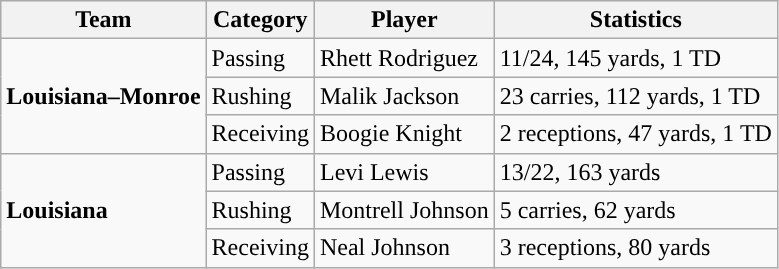<table class="wikitable" style="float: left;">
<tr>
<th>Team</th>
<th>Category</th>
<th>Player</th>
<th>Statistics</th>
</tr>
<tr>
<td rowspan=3><strong>Louisiana–Monroe</strong></td>
<td>Passing</td>
<td>Rhett Rodriguez</td>
<td>11/24, 145 yards, 1 TD</td>
</tr>
<tr>
<td>Rushing</td>
<td>Malik Jackson</td>
<td>23 carries, 112 yards, 1 TD</td>
</tr>
<tr>
<td>Receiving</td>
<td>Boogie Knight</td>
<td>2 receptions, 47 yards, 1 TD</td>
</tr>
<tr>
<td rowspan=3><strong>Louisiana</strong></td>
<td>Passing</td>
<td>Levi Lewis</td>
<td>13/22, 163 yards</td>
</tr>
<tr>
<td>Rushing</td>
<td>Montrell Johnson</td>
<td>5 carries, 62 yards</td>
</tr>
<tr>
<td>Receiving</td>
<td>Neal Johnson</td>
<td>3 receptions, 80 yards</td>
</tr>
</table>
